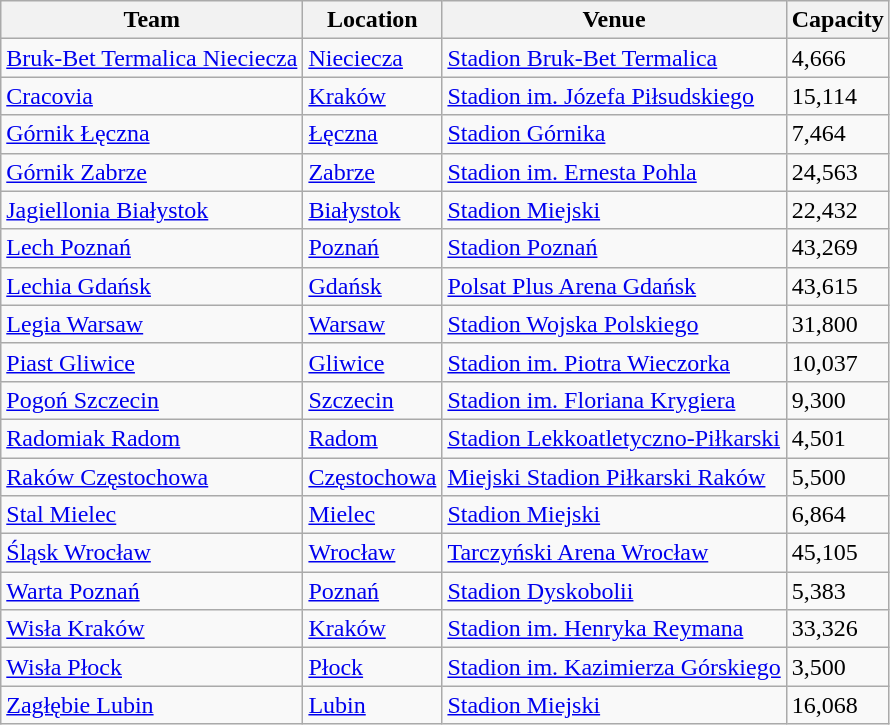<table class="wikitable sortable" style="text-align: left;">
<tr>
<th>Team</th>
<th>Location</th>
<th>Venue</th>
<th>Capacity</th>
</tr>
<tr>
<td><a href='#'>Bruk-Bet Termalica Nieciecza</a></td>
<td><a href='#'>Nieciecza</a></td>
<td><a href='#'>Stadion Bruk-Bet Termalica</a></td>
<td>4,666</td>
</tr>
<tr>
<td><a href='#'>Cracovia</a></td>
<td><a href='#'>Kraków</a></td>
<td><a href='#'>Stadion im. Józefa Piłsudskiego</a></td>
<td>15,114</td>
</tr>
<tr>
<td><a href='#'>Górnik Łęczna</a></td>
<td><a href='#'>Łęczna</a></td>
<td><a href='#'>Stadion Górnika</a></td>
<td>7,464</td>
</tr>
<tr>
<td><a href='#'>Górnik Zabrze</a></td>
<td><a href='#'>Zabrze</a></td>
<td><a href='#'>Stadion im. Ernesta Pohla</a></td>
<td>24,563</td>
</tr>
<tr>
<td><a href='#'>Jagiellonia Białystok</a></td>
<td><a href='#'>Białystok</a></td>
<td><a href='#'>Stadion Miejski</a></td>
<td>22,432</td>
</tr>
<tr>
<td><a href='#'>Lech Poznań</a></td>
<td><a href='#'>Poznań</a></td>
<td><a href='#'>Stadion Poznań</a></td>
<td>43,269</td>
</tr>
<tr>
<td><a href='#'>Lechia Gdańsk</a></td>
<td><a href='#'>Gdańsk</a></td>
<td><a href='#'>Polsat Plus Arena Gdańsk</a></td>
<td>43,615</td>
</tr>
<tr>
<td><a href='#'>Legia Warsaw</a></td>
<td><a href='#'>Warsaw</a></td>
<td><a href='#'>Stadion Wojska Polskiego</a></td>
<td>31,800</td>
</tr>
<tr>
<td><a href='#'>Piast Gliwice</a></td>
<td><a href='#'>Gliwice</a></td>
<td><a href='#'>Stadion im. Piotra Wieczorka</a></td>
<td>10,037</td>
</tr>
<tr>
<td><a href='#'>Pogoń Szczecin</a></td>
<td><a href='#'>Szczecin</a></td>
<td><a href='#'>Stadion im. Floriana Krygiera</a></td>
<td>9,300</td>
</tr>
<tr>
<td><a href='#'>Radomiak Radom</a></td>
<td><a href='#'>Radom</a></td>
<td><a href='#'>Stadion Lekkoatletyczno-Piłkarski</a></td>
<td>4,501</td>
</tr>
<tr>
<td><a href='#'>Raków Częstochowa</a></td>
<td><a href='#'>Częstochowa</a></td>
<td><a href='#'>Miejski Stadion Piłkarski Raków</a></td>
<td>5,500</td>
</tr>
<tr>
<td><a href='#'>Stal Mielec</a></td>
<td><a href='#'>Mielec</a></td>
<td><a href='#'>Stadion Miejski</a></td>
<td>6,864</td>
</tr>
<tr>
<td><a href='#'>Śląsk Wrocław</a></td>
<td><a href='#'>Wrocław</a></td>
<td><a href='#'>Tarczyński Arena Wrocław</a></td>
<td>45,105</td>
</tr>
<tr>
<td><a href='#'>Warta Poznań</a></td>
<td><a href='#'>Poznań</a></td>
<td><a href='#'>Stadion Dyskobolii</a></td>
<td>5,383</td>
</tr>
<tr>
<td><a href='#'>Wisła Kraków</a></td>
<td><a href='#'>Kraków</a></td>
<td><a href='#'>Stadion im. Henryka Reymana</a></td>
<td>33,326</td>
</tr>
<tr>
<td><a href='#'>Wisła Płock</a></td>
<td><a href='#'>Płock</a></td>
<td><a href='#'>Stadion im. Kazimierza Górskiego</a></td>
<td>3,500</td>
</tr>
<tr>
<td><a href='#'>Zagłębie Lubin</a></td>
<td><a href='#'>Lubin</a></td>
<td><a href='#'>Stadion Miejski</a></td>
<td>16,068</td>
</tr>
</table>
